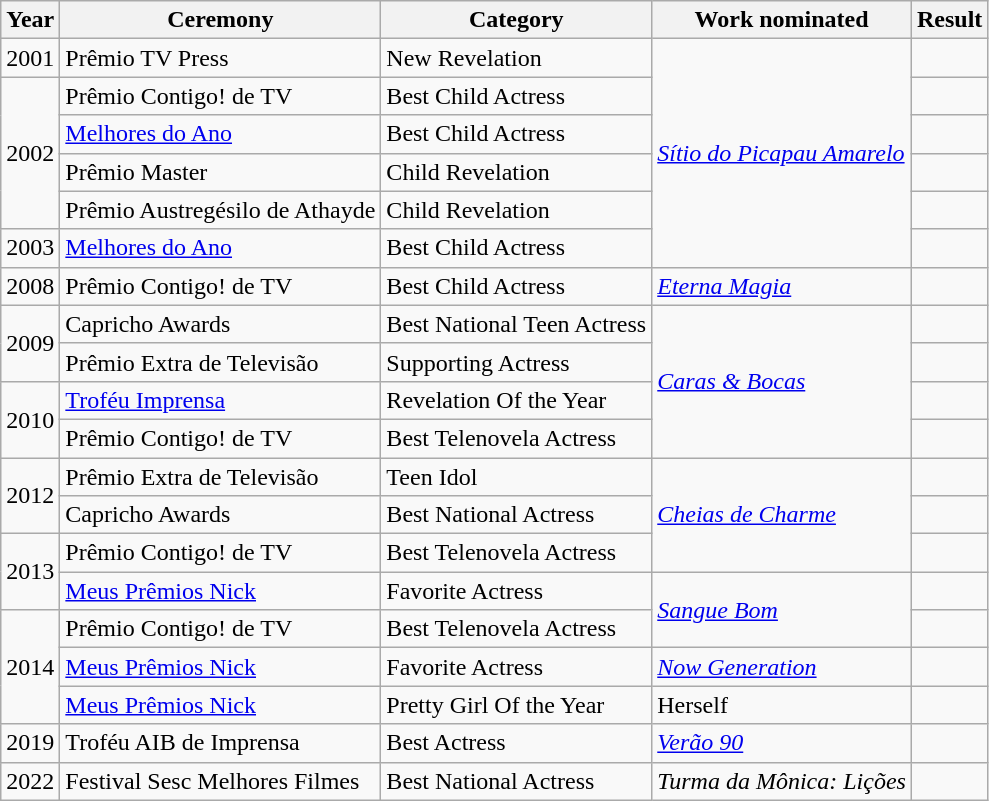<table class="wikitable">
<tr>
<th>Year</th>
<th>Ceremony</th>
<th>Category</th>
<th>Work nominated</th>
<th>Result</th>
</tr>
<tr>
<td>2001</td>
<td>Prêmio TV Press</td>
<td>New Revelation</td>
<td rowspan="6"><em><a href='#'>Sítio do Picapau Amarelo</a></em></td>
<td></td>
</tr>
<tr>
<td rowspan="4">2002</td>
<td>Prêmio Contigo! de TV</td>
<td>Best Child Actress</td>
<td></td>
</tr>
<tr>
<td><a href='#'>Melhores do Ano</a></td>
<td>Best Child Actress</td>
<td></td>
</tr>
<tr>
<td>Prêmio Master</td>
<td>Child Revelation</td>
<td></td>
</tr>
<tr>
<td>Prêmio Austregésilo de Athayde</td>
<td>Child Revelation</td>
<td></td>
</tr>
<tr>
<td>2003</td>
<td><a href='#'>Melhores do Ano</a></td>
<td>Best Child Actress</td>
<td></td>
</tr>
<tr>
<td>2008</td>
<td>Prêmio Contigo! de TV</td>
<td>Best Child Actress</td>
<td><em><a href='#'>Eterna Magia</a></em></td>
<td></td>
</tr>
<tr>
<td rowspan="2">2009</td>
<td>Capricho Awards</td>
<td>Best National Teen Actress</td>
<td rowspan="4"><em><a href='#'>Caras & Bocas</a></em></td>
<td></td>
</tr>
<tr>
<td>Prêmio Extra de Televisão</td>
<td>Supporting Actress</td>
<td></td>
</tr>
<tr>
<td rowspan="2">2010</td>
<td><a href='#'>Troféu Imprensa</a></td>
<td>Revelation Of the Year</td>
<td></td>
</tr>
<tr>
<td>Prêmio Contigo! de TV</td>
<td>Best Telenovela Actress</td>
<td></td>
</tr>
<tr>
<td rowspan="2">2012</td>
<td>Prêmio Extra de Televisão</td>
<td>Teen Idol</td>
<td rowspan="3"><em><a href='#'>Cheias de Charme</a></em></td>
<td></td>
</tr>
<tr>
<td>Capricho Awards</td>
<td>Best National Actress</td>
<td></td>
</tr>
<tr>
<td rowspan="2">2013</td>
<td>Prêmio Contigo! de TV</td>
<td>Best Telenovela Actress</td>
<td></td>
</tr>
<tr>
<td><a href='#'>Meus Prêmios Nick</a></td>
<td>Favorite Actress</td>
<td rowspan="2"><em><a href='#'>Sangue Bom</a></em></td>
<td></td>
</tr>
<tr>
<td rowspan="3">2014</td>
<td>Prêmio Contigo! de TV</td>
<td>Best Telenovela Actress</td>
<td></td>
</tr>
<tr>
<td><a href='#'>Meus Prêmios Nick</a></td>
<td>Favorite Actress</td>
<td><em><a href='#'>Now Generation</a></em></td>
<td></td>
</tr>
<tr>
<td><a href='#'>Meus Prêmios Nick</a></td>
<td>Pretty Girl Of the Year</td>
<td>Herself</td>
<td></td>
</tr>
<tr>
<td>2019</td>
<td>Troféu AIB de Imprensa</td>
<td>Best Actress</td>
<td><em><a href='#'>Verão 90</a></em></td>
<td></td>
</tr>
<tr>
<td>2022</td>
<td>Festival Sesc Melhores Filmes</td>
<td>Best National Actress</td>
<td><em>Turma da Mônica: Lições</em></td>
<td></td>
</tr>
</table>
